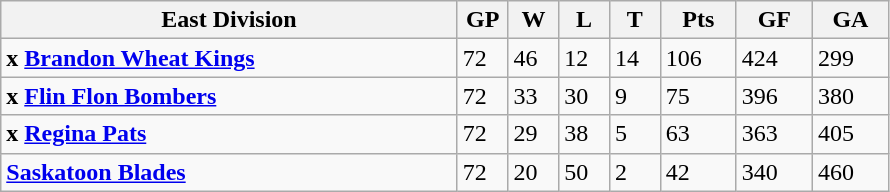<table class="wikitable">
<tr>
<th width="45%">East Division</th>
<th width="5%">GP</th>
<th width="5%">W</th>
<th width="5%">L</th>
<th width="5%">T</th>
<th width="7.5%">Pts</th>
<th width="7.5%">GF</th>
<th width="7.5%">GA</th>
</tr>
<tr>
<td><strong>x <a href='#'>Brandon Wheat Kings</a></strong></td>
<td>72</td>
<td>46</td>
<td>12</td>
<td>14</td>
<td>106</td>
<td>424</td>
<td>299</td>
</tr>
<tr>
<td><strong>x <a href='#'>Flin Flon Bombers</a></strong></td>
<td>72</td>
<td>33</td>
<td>30</td>
<td>9</td>
<td>75</td>
<td>396</td>
<td>380</td>
</tr>
<tr>
<td><strong>x <a href='#'>Regina Pats</a></strong></td>
<td>72</td>
<td>29</td>
<td>38</td>
<td>5</td>
<td>63</td>
<td>363</td>
<td>405</td>
</tr>
<tr>
<td><strong><a href='#'>Saskatoon Blades</a></strong></td>
<td>72</td>
<td>20</td>
<td>50</td>
<td>2</td>
<td>42</td>
<td>340</td>
<td>460</td>
</tr>
</table>
